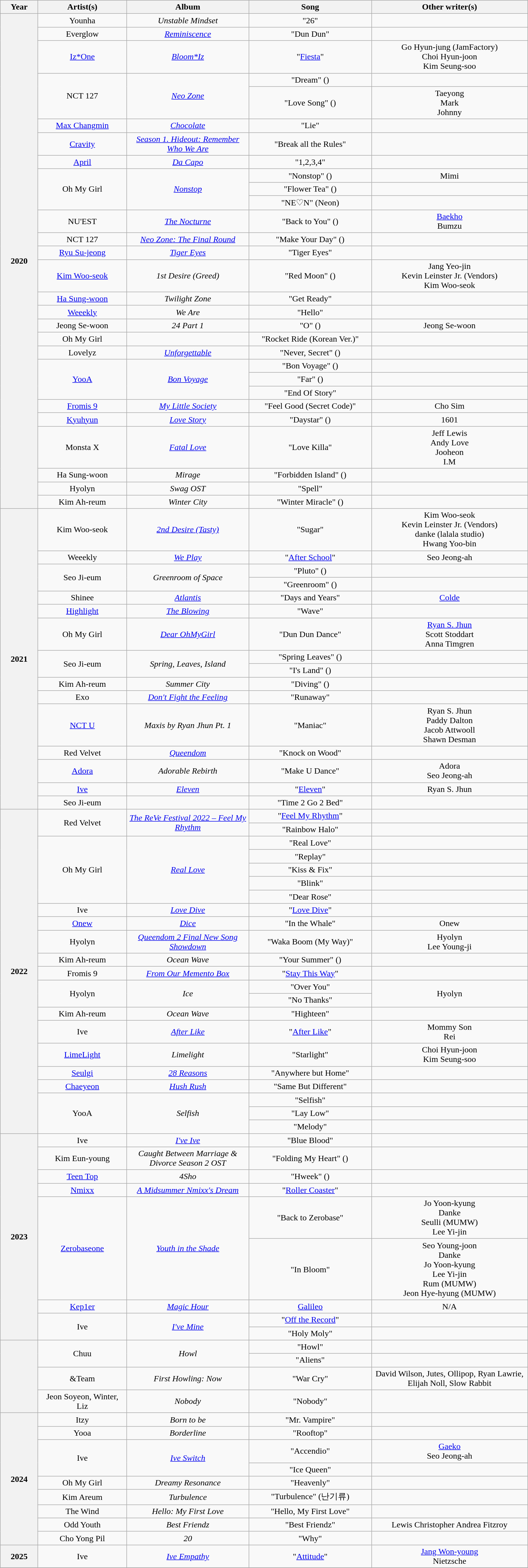<table class="wikitable sortable plainrowheaders" style="text-align:center;">
<tr>
<th style="width:4em;">Year</th>
<th style="width:10em;">Artist(s)</th>
<th style="width:14em;">Album</th>
<th style="width:14em;">Song</th>
<th style="width:18em;" class="unsortable">Other writer(s)</th>
</tr>
<tr>
<th scope="col" rowspan="29">2020</th>
<td>Younha</td>
<td><em>Unstable Mindset</em></td>
<td>"26"</td>
<td></td>
</tr>
<tr>
<td>Everglow</td>
<td><em><a href='#'>Reminiscence</a></em></td>
<td>"Dun Dun"</td>
<td></td>
</tr>
<tr>
<td><a href='#'>Iz*One</a></td>
<td><em><a href='#'>Bloom*Iz</a></em></td>
<td>"<a href='#'>Fiesta</a>"</td>
<td>Go Hyun-jung (JamFactory)<br>Choi Hyun-joon<br>Kim Seung-soo</td>
</tr>
<tr>
<td rowspan="2">NCT 127</td>
<td rowspan="2"><em><a href='#'>Neo Zone</a></em></td>
<td>"Dream" ()</td>
<td></td>
</tr>
<tr>
<td>"Love Song" ()</td>
<td>Taeyong<br>Mark<br>Johnny</td>
</tr>
<tr>
<td><a href='#'>Max Changmin</a></td>
<td><em><a href='#'>Chocolate</a></em></td>
<td>"Lie"<br></td>
<td></td>
</tr>
<tr>
<td><a href='#'>Cravity</a></td>
<td><em><a href='#'>Season 1. Hideout: Remember Who We Are</a></em></td>
<td>"Break all the Rules"</td>
<td></td>
</tr>
<tr>
<td><a href='#'>April</a></td>
<td><em><a href='#'>Da Capo</a></em></td>
<td>"1,2,3,4"</td>
<td></td>
</tr>
<tr>
<td rowspan="3">Oh My Girl</td>
<td rowspan="3"><em><a href='#'>Nonstop</a></em></td>
<td>"Nonstop" ()</td>
<td>Mimi</td>
</tr>
<tr>
<td>"Flower Tea" ()</td>
<td></td>
</tr>
<tr>
<td>"NE♡N" (Neon)</td>
<td></td>
</tr>
<tr>
<td>NU'EST</td>
<td><em><a href='#'>The Nocturne</a></em></td>
<td>"Back to You" ()</td>
<td><a href='#'>Baekho</a><br>Bumzu</td>
</tr>
<tr>
<td>NCT 127</td>
<td><em><a href='#'>Neo Zone: The Final Round</a></em></td>
<td>"Make Your Day" ()</td>
<td></td>
</tr>
<tr>
<td><a href='#'>Ryu Su-jeong</a></td>
<td><em><a href='#'>Tiger Eyes</a></em></td>
<td>"Tiger Eyes"</td>
<td></td>
</tr>
<tr>
<td><a href='#'>Kim Woo-seok</a></td>
<td><em>1st Desire (Greed)</em></td>
<td>"Red Moon" ()</td>
<td>Jang Yeo-jin<br>Kevin Leinster Jr. (Vendors)<br>Kim Woo-seok</td>
</tr>
<tr>
<td><a href='#'>Ha Sung-woon</a></td>
<td><em>Twilight Zone</em></td>
<td>"Get Ready"</td>
<td></td>
</tr>
<tr>
<td><a href='#'>Weeekly</a></td>
<td><em>We Are</em></td>
<td>"Hello"</td>
<td></td>
</tr>
<tr>
<td>Jeong Se-woon</td>
<td><em>24 Part 1</em></td>
<td>"O" ()</td>
<td>Jeong Se-woon</td>
</tr>
<tr>
<td>Oh My Girl</td>
<td></td>
<td>"Rocket Ride (Korean Ver.)"</td>
<td></td>
</tr>
<tr>
<td>Lovelyz</td>
<td><em><a href='#'>Unforgettable</a></em></td>
<td>"Never, Secret" ()</td>
<td></td>
</tr>
<tr>
<td rowspan="3"><a href='#'>YooA</a></td>
<td rowspan="3"><em><a href='#'>Bon Voyage</a></em></td>
<td>"Bon Voyage" ()</td>
<td></td>
</tr>
<tr>
<td>"Far" ()</td>
<td></td>
</tr>
<tr>
<td>"End Of Story"</td>
<td></td>
</tr>
<tr>
<td><a href='#'>Fromis 9</a></td>
<td><em><a href='#'>My Little Society</a></em></td>
<td>"Feel Good (Secret Code)"</td>
<td>Cho Sim</td>
</tr>
<tr>
<td><a href='#'>Kyuhyun</a></td>
<td><em><a href='#'>Love Story</a></em></td>
<td>"Daystar" ()</td>
<td>1601</td>
</tr>
<tr>
<td>Monsta X</td>
<td><em><a href='#'>Fatal Love</a></em></td>
<td>"Love Killa"</td>
<td>Jeff Lewis<br>Andy Love<br>Jooheon<br>I.M</td>
</tr>
<tr>
<td>Ha Sung-woon</td>
<td><em>Mirage</em></td>
<td>"Forbidden Island" ()</td>
<td></td>
</tr>
<tr>
<td>Hyolyn</td>
<td><em>Swag OST</em></td>
<td>"Spell"</td>
<td></td>
</tr>
<tr>
<td>Kim Ah-reum</td>
<td><em>Winter City</em></td>
<td>"Winter Miracle" ()</td>
<td></td>
</tr>
<tr>
<th scope="col" rowspan="16">2021</th>
<td>Kim Woo-seok</td>
<td><em><a href='#'>2nd Desire (Tasty)</a></em></td>
<td>"Sugar"</td>
<td>Kim Woo-seok<br>Kevin Leinster Jr. (Vendors)<br>danke (lalala studio)<br>Hwang Yoo-bin</td>
</tr>
<tr>
<td>Weeekly</td>
<td><em><a href='#'>We Play</a></em></td>
<td>"<a href='#'>After School</a>"</td>
<td>Seo Jeong-ah</td>
</tr>
<tr>
<td rowspan="2">Seo Ji-eum</td>
<td rowspan="2"><em>Greenroom of Space</em></td>
<td>"Pluto" ()</td>
<td></td>
</tr>
<tr>
<td>"Greenroom" ()</td>
<td></td>
</tr>
<tr>
<td>Shinee</td>
<td><em><a href='#'>Atlantis</a></em></td>
<td>"Days and Years"</td>
<td><a href='#'>Colde</a></td>
</tr>
<tr>
<td><a href='#'>Highlight</a></td>
<td><em><a href='#'>The Blowing</a></em></td>
<td>"Wave"</td>
<td></td>
</tr>
<tr>
<td>Oh My Girl</td>
<td><em><a href='#'>Dear OhMyGirl</a></em></td>
<td>"Dun Dun Dance"</td>
<td><a href='#'>Ryan S. Jhun</a><br>Scott Stoddart<br>Anna Timgren</td>
</tr>
<tr>
<td rowspan="2">Seo Ji-eum</td>
<td rowspan="2"><em>Spring, Leaves, Island</em></td>
<td>"Spring Leaves" ()</td>
<td></td>
</tr>
<tr>
<td>"I's Land" ()</td>
<td></td>
</tr>
<tr>
<td>Kim Ah-reum</td>
<td><em>Summer City</em></td>
<td>"Diving" ()</td>
<td></td>
</tr>
<tr>
<td>Exo</td>
<td><em><a href='#'>Don't Fight the Feeling</a></em></td>
<td>"Runaway"</td>
<td></td>
</tr>
<tr>
<td><a href='#'>NCT U</a></td>
<td><em>Maxis by Ryan Jhun Pt. 1</em></td>
<td>"Maniac"</td>
<td>Ryan S. Jhun<br>Paddy Dalton<br>Jacob Attwooll<br>Shawn Desman</td>
</tr>
<tr>
<td>Red Velvet</td>
<td><em><a href='#'>Queendom</a></em></td>
<td>"Knock on Wood"</td>
<td></td>
</tr>
<tr>
<td><a href='#'>Adora</a></td>
<td><em>Adorable Rebirth</em></td>
<td>"Make U Dance"<br></td>
<td>Adora<br>Seo Jeong-ah</td>
</tr>
<tr>
<td><a href='#'>Ive</a></td>
<td><em><a href='#'>Eleven</a></em></td>
<td>"<a href='#'>Eleven</a>"</td>
<td>Ryan S. Jhun</td>
</tr>
<tr>
<td>Seo Ji-eum</td>
<td></td>
<td>"Time 2 Go 2 Bed"</td>
<td></td>
</tr>
<tr>
<th scope="col" rowspan="22">2022</th>
<td rowspan="2">Red Velvet</td>
<td rowspan="2"><em><a href='#'>The ReVe Festival 2022 – Feel My Rhythm</a></em></td>
<td>"<a href='#'>Feel My Rhythm</a>"</td>
<td></td>
</tr>
<tr>
<td>"Rainbow Halo"</td>
<td></td>
</tr>
<tr>
<td rowspan="5">Oh My Girl</td>
<td rowspan="5"><em><a href='#'>Real Love</a></em></td>
<td>"Real Love"</td>
<td></td>
</tr>
<tr>
<td>"Replay"</td>
<td></td>
</tr>
<tr>
<td>"Kiss & Fix"</td>
<td></td>
</tr>
<tr>
<td>"Blink"</td>
<td></td>
</tr>
<tr>
<td>"Dear Rose"</td>
<td></td>
</tr>
<tr>
<td>Ive</td>
<td><em><a href='#'>Love Dive</a></em></td>
<td>"<a href='#'>Love Dive</a>"</td>
<td></td>
</tr>
<tr>
<td><a href='#'>Onew</a></td>
<td><em><a href='#'>Dice</a></em></td>
<td>"In the Whale"</td>
<td>Onew</td>
</tr>
<tr>
<td>Hyolyn</td>
<td><em><a href='#'>Queendom 2 Final New Song Showdown</a></em></td>
<td>"Waka Boom (My Way)"<br></td>
<td>Hyolyn<br>Lee Young-ji</td>
</tr>
<tr>
<td>Kim Ah-reum</td>
<td><em>Ocean Wave</em></td>
<td>"Your Summer" ()</td>
<td></td>
</tr>
<tr>
<td>Fromis 9</td>
<td><em><a href='#'>From Our Memento Box</a></em></td>
<td>"<a href='#'>Stay This Way</a>"</td>
<td></td>
</tr>
<tr>
<td rowspan="2">Hyolyn</td>
<td rowspan="2"><em>Ice</em></td>
<td>"Over You"</td>
<td rowspan="2">Hyolyn</td>
</tr>
<tr>
<td>"No Thanks"</td>
</tr>
<tr>
<td>Kim Ah-reum</td>
<td><em>Ocean Wave</em></td>
<td>"Highteen"<br></td>
<td></td>
</tr>
<tr>
<td>Ive</td>
<td><em><a href='#'>After Like</a></em></td>
<td>"<a href='#'>After Like</a>"</td>
<td>Mommy Son<br>Rei</td>
</tr>
<tr>
<td><a href='#'>LimeLight</a></td>
<td><em>Limelight</em></td>
<td>"Starlight"</td>
<td>Choi Hyun-joon<br>Kim Seung-soo</td>
</tr>
<tr>
<td><a href='#'>Seulgi</a></td>
<td><em><a href='#'>28 Reasons</a></em></td>
<td>"Anywhere but Home"</td>
<td></td>
</tr>
<tr>
<td><a href='#'>Chaeyeon</a></td>
<td><em><a href='#'>Hush Rush</a></em></td>
<td>"Same But Different"</td>
<td></td>
</tr>
<tr>
<td rowspan="3">YooA</td>
<td rowspan="3"><em>Selfish</em></td>
<td>"Selfish"</td>
<td></td>
</tr>
<tr>
<td>"Lay Low"</td>
<td></td>
</tr>
<tr>
<td>"Melody"</td>
<td></td>
</tr>
<tr>
<th rowspan="9" scope="col">2023</th>
<td>Ive</td>
<td><em><a href='#'>I've Ive</a></em></td>
<td>"Blue Blood"</td>
<td></td>
</tr>
<tr>
<td>Kim Eun-young</td>
<td><em>Caught Between Marriage & Divorce Season 2 OST</em></td>
<td>"Folding My Heart" ()</td>
<td></td>
</tr>
<tr>
<td><a href='#'>Teen Top</a></td>
<td><em>4Sho</em></td>
<td>"Hweek" ()</td>
<td></td>
</tr>
<tr>
<td><a href='#'>Nmixx</a></td>
<td><em><a href='#'>A Midsummer Nmixx's Dream</a></em></td>
<td>"<a href='#'>Roller Coaster</a>"</td>
<td></td>
</tr>
<tr>
<td rowspan="2"><a href='#'>Zerobaseone</a></td>
<td rowspan="2"><em><a href='#'>Youth in the Shade</a></em></td>
<td>"Back to Zerobase"</td>
<td>Jo Yoon-kyung<br>Danke<br>Seulli (MUMW)<br>Lee Yi-jin</td>
</tr>
<tr>
<td>"In Bloom"</td>
<td>Seo Young-joon<br>Danke<br>Jo Yoon-kyung<br>Lee Yi-jin<br>Rum (MUMW)<br>Jeon Hye-hyung (MUMW)</td>
</tr>
<tr>
<td><a href='#'>Kep1er</a></td>
<td><a href='#'><em>Magic Hour</em></a></td>
<td><a href='#'>Galileo</a></td>
<td>N/A</td>
</tr>
<tr>
<td rowspan="2">Ive</td>
<td rowspan="2"><em><a href='#'>I've Mine</a></em></td>
<td>"<a href='#'>Off the Record</a>"</td>
<td></td>
</tr>
<tr>
<td>"Holy Moly"</td>
<td></td>
</tr>
<tr>
<th rowspan="4"></th>
<td rowspan="2">Chuu</td>
<td rowspan="2"><em>Howl</em></td>
<td>"Howl"</td>
<td></td>
</tr>
<tr>
<td>"Aliens"</td>
<td></td>
</tr>
<tr>
<td>&Team</td>
<td><em>First Howling: Now</em></td>
<td>"War Cry"</td>
<td>David Wilson, Jutes, Ollipop, Ryan Lawrie, Elijah Noll, Slow Rabbit</td>
</tr>
<tr>
<td>Jeon Soyeon, Winter, Liz</td>
<td><em>Nobody</em></td>
<td>"Nobody"</td>
<td></td>
</tr>
<tr>
<th rowspan="9"><strong>2024</strong></th>
<td>Itzy</td>
<td><em>Born to be</em></td>
<td>"Mr. Vampire"</td>
<td></td>
</tr>
<tr>
<td>Yooa</td>
<td><em>Borderline</em></td>
<td>"Rooftop"</td>
<td></td>
</tr>
<tr>
<td rowspan="2">Ive</td>
<td rowspan="2"><em><a href='#'>Ive Switch</a></em></td>
<td>"Accendio"</td>
<td><a href='#'>Gaeko</a><br>Seo Jeong-ah</td>
</tr>
<tr>
<td>"Ice Queen"</td>
<td></td>
</tr>
<tr>
<td>Oh My Girl</td>
<td><em>Dreamy Resonance</em></td>
<td>"Heavenly"</td>
<td></td>
</tr>
<tr>
<td>Kim Areum</td>
<td><em>Turbulence</em></td>
<td>"Turbulence" (난기류)</td>
<td></td>
</tr>
<tr>
<td>The Wind</td>
<td><em>Hello: My First Love</em></td>
<td>"Hello, My First Love"</td>
<td></td>
</tr>
<tr>
<td>Odd Youth</td>
<td><em>Best Friendz</em></td>
<td>"Best Friendz"</td>
<td>Lewis Christopher Andrea Fitzroy</td>
</tr>
<tr>
<td>Cho Yong Pil</td>
<td><em>20</em></td>
<td>"Why"</td>
<td></td>
</tr>
<tr>
<th scope="col">2025</th>
<td>Ive</td>
<td><em><a href='#'>Ive Empathy</a></em></td>
<td>"<a href='#'>Attitude</a>"</td>
<td><a href='#'>Jang Won-young</a><br>Nietzsche</td>
</tr>
<tr>
</tr>
</table>
